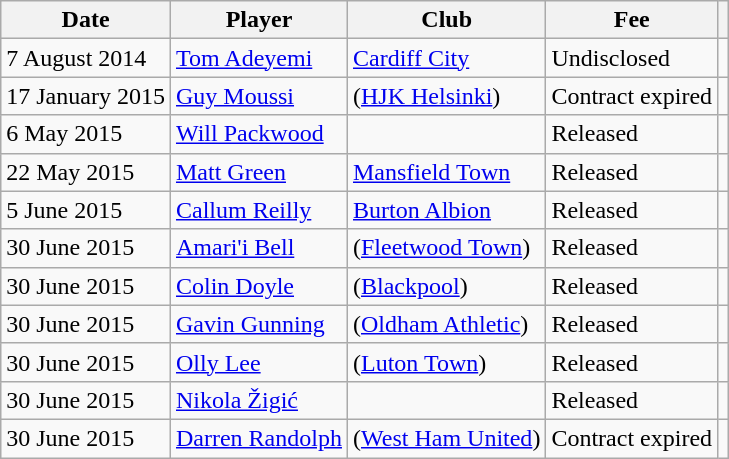<table class="wikitable" style="text-align: left">
<tr>
<th>Date</th>
<th>Player</th>
<th>Club</th>
<th>Fee</th>
<th></th>
</tr>
<tr>
<td>7 August 2014</td>
<td><a href='#'>Tom Adeyemi</a></td>
<td><a href='#'>Cardiff City</a></td>
<td>Undisclosed</td>
<td style=text-align:center></td>
</tr>
<tr>
<td>17 January 2015</td>
<td><a href='#'>Guy Moussi</a></td>
<td>(<a href='#'>HJK Helsinki</a>)</td>
<td>Contract expired</td>
<td style=text-align:center></td>
</tr>
<tr>
<td>6 May 2015</td>
<td><a href='#'>Will Packwood</a></td>
<td></td>
<td>Released</td>
<td style=text-align:center></td>
</tr>
<tr>
<td>22 May 2015</td>
<td><a href='#'>Matt Green</a></td>
<td><a href='#'>Mansfield Town</a></td>
<td>Released</td>
<td style=text-align:center></td>
</tr>
<tr>
<td>5 June 2015</td>
<td><a href='#'>Callum Reilly</a></td>
<td><a href='#'>Burton Albion</a></td>
<td>Released</td>
<td style=text-align:center></td>
</tr>
<tr>
<td>30 June 2015</td>
<td><a href='#'>Amari'i Bell</a></td>
<td>(<a href='#'>Fleetwood Town</a>)</td>
<td>Released</td>
<td style=text-align:center></td>
</tr>
<tr>
<td>30 June 2015</td>
<td><a href='#'>Colin Doyle</a></td>
<td>(<a href='#'>Blackpool</a>)</td>
<td>Released</td>
<td style=text-align:center></td>
</tr>
<tr>
<td>30 June 2015</td>
<td><a href='#'>Gavin Gunning</a></td>
<td>(<a href='#'>Oldham Athletic</a>)</td>
<td>Released</td>
<td style=text-align:center></td>
</tr>
<tr>
<td>30 June 2015</td>
<td><a href='#'>Olly Lee</a></td>
<td>(<a href='#'>Luton Town</a>)</td>
<td>Released</td>
<td style=text-align:center></td>
</tr>
<tr>
<td>30 June 2015</td>
<td><a href='#'>Nikola Žigić</a></td>
<td></td>
<td>Released</td>
<td style=text-align:center></td>
</tr>
<tr>
<td>30 June 2015</td>
<td><a href='#'>Darren Randolph</a></td>
<td>(<a href='#'>West Ham United</a>)</td>
<td>Contract expired</td>
<td style=text-align:center></td>
</tr>
</table>
